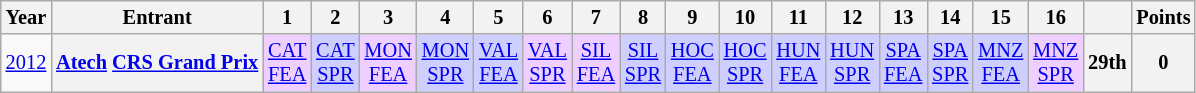<table class="wikitable" style="text-align:center; font-size:85%">
<tr>
<th>Year</th>
<th>Entrant</th>
<th>1</th>
<th>2</th>
<th>3</th>
<th>4</th>
<th>5</th>
<th>6</th>
<th>7</th>
<th>8</th>
<th>9</th>
<th>10</th>
<th>11</th>
<th>12</th>
<th>13</th>
<th>14</th>
<th>15</th>
<th>16</th>
<th></th>
<th>Points</th>
</tr>
<tr>
<td><a href='#'>2012</a></td>
<th nowrap><a href='#'>Atech</a> <a href='#'>CRS Grand Prix</a></th>
<td style="background:#efcfff;"><a href='#'>CAT<br>FEA</a><br></td>
<td style="background:#cfcfff;"><a href='#'>CAT<br>SPR</a><br></td>
<td style="background:#efcfff;"><a href='#'>MON<br>FEA</a><br></td>
<td style="background:#cfcfff;"><a href='#'>MON<br>SPR</a><br></td>
<td style="background:#cfcfff;"><a href='#'>VAL<br>FEA</a><br></td>
<td style="background:#efcfff;"><a href='#'>VAL<br>SPR</a><br></td>
<td style="background:#efcfff;"><a href='#'>SIL<br>FEA</a><br></td>
<td style="background:#cfcfff;"><a href='#'>SIL<br>SPR</a><br></td>
<td style="background:#cfcfff;"><a href='#'>HOC<br>FEA</a><br></td>
<td style="background:#cfcfff;"><a href='#'>HOC<br>SPR</a><br></td>
<td style="background:#cfcfff;"><a href='#'>HUN<br>FEA</a><br></td>
<td style="background:#cfcfff;"><a href='#'>HUN<br>SPR</a><br></td>
<td style="background:#cfcfff;"><a href='#'>SPA<br>FEA</a><br></td>
<td style="background:#cfcfff;"><a href='#'>SPA<br>SPR</a><br></td>
<td style="background:#cfcfff;"><a href='#'>MNZ<br>FEA</a><br></td>
<td style="background:#efcfff;"><a href='#'>MNZ<br>SPR</a><br></td>
<th>29th</th>
<th>0</th>
</tr>
</table>
